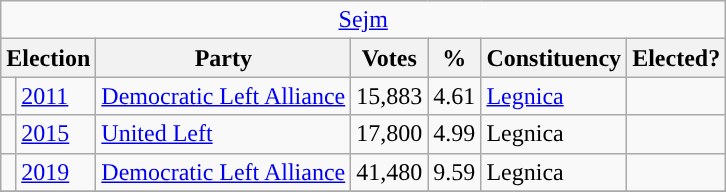<table class = 'wikitable'>
<tr>
<td colspan="7" style="text-align:center;"><a href='#'>Sejm</a></td>
</tr>
<tr>
<th colspan="2">Election</th>
<th>Party</th>
<th>Votes</th>
<th>%</th>
<th>Constituency</th>
<th>Elected?</th>
</tr>
<tr>
<td style="background-color: "></td>
<td><a href='#'>2011</a></td>
<td><a href='#'>Democratic Left Alliance</a></td>
<td>15,883</td>
<td>4.61</td>
<td><a href='#'>Legnica</a></td>
<td></td>
</tr>
<tr>
<td style="background-color: "></td>
<td><a href='#'>2015</a></td>
<td><a href='#'>United Left</a></td>
<td>17,800</td>
<td>4.99</td>
<td>Legnica</td>
<td></td>
</tr>
<tr>
<td style="background-color: "></td>
<td><a href='#'>2019</a></td>
<td><a href='#'>Democratic Left Alliance</a></td>
<td>41,480</td>
<td>9.59</td>
<td>Legnica</td>
<td></td>
</tr>
<tr>
</tr>
</table>
